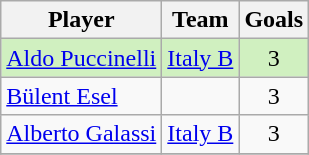<table class="wikitable">
<tr>
<th>Player</th>
<th>Team</th>
<th>Goals</th>
</tr>
<tr bgcolor="D0F0C0">
<td><a href='#'>Aldo Puccinelli</a></td>
<td> <a href='#'>Italy B</a></td>
<td align="center">3</td>
</tr>
<tr>
<td><a href='#'>Bülent Esel</a></td>
<td></td>
<td align="center">3</td>
</tr>
<tr>
<td><a href='#'>Alberto Galassi</a></td>
<td> <a href='#'>Italy B</a></td>
<td align="center">3</td>
</tr>
<tr>
</tr>
</table>
